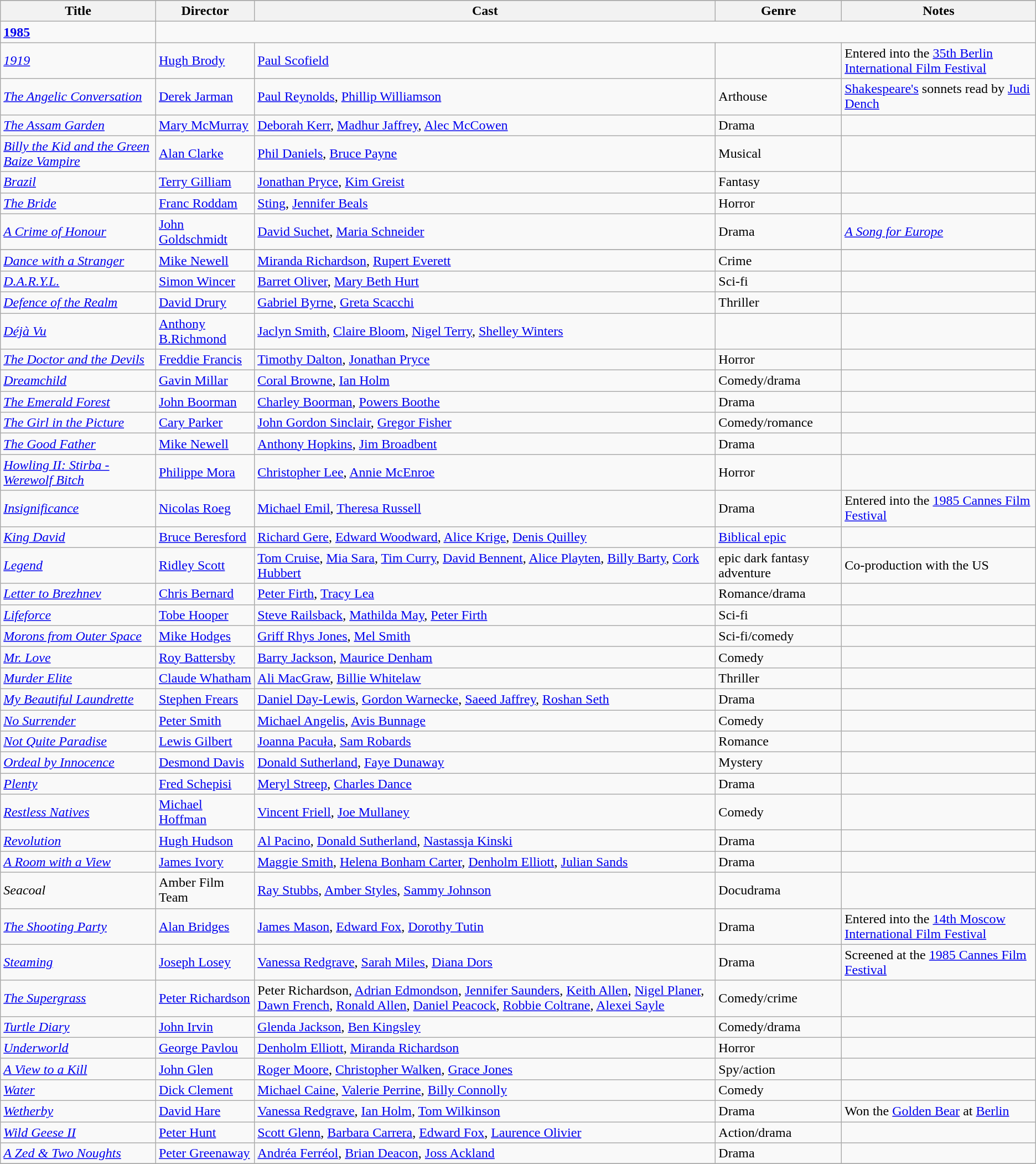<table class="wikitable">
<tr>
</tr>
<tr>
<th>Title</th>
<th>Director</th>
<th>Cast</th>
<th>Genre</th>
<th>Notes</th>
</tr>
<tr>
<td><strong><a href='#'>1985</a></strong></td>
</tr>
<tr>
<td><em><a href='#'>1919</a></em></td>
<td><a href='#'>Hugh Brody</a></td>
<td><a href='#'>Paul Scofield</a></td>
<td></td>
<td>Entered into the <a href='#'>35th Berlin International Film Festival</a></td>
</tr>
<tr>
<td><em><a href='#'>The Angelic Conversation</a></em></td>
<td><a href='#'>Derek Jarman</a></td>
<td><a href='#'>Paul Reynolds</a>, <a href='#'>Phillip Williamson</a></td>
<td>Arthouse</td>
<td><a href='#'>Shakespeare's</a> sonnets read by <a href='#'>Judi Dench</a></td>
</tr>
<tr>
<td><em><a href='#'>The Assam Garden</a></em></td>
<td><a href='#'>Mary McMurray</a></td>
<td><a href='#'>Deborah Kerr</a>, <a href='#'>Madhur Jaffrey</a>, <a href='#'>Alec McCowen</a></td>
<td>Drama</td>
<td></td>
</tr>
<tr>
<td><em><a href='#'>Billy the Kid and the Green Baize Vampire</a></em></td>
<td><a href='#'>Alan Clarke</a></td>
<td><a href='#'>Phil Daniels</a>, <a href='#'>Bruce Payne</a></td>
<td>Musical</td>
<td></td>
</tr>
<tr>
<td><em><a href='#'>Brazil</a></em></td>
<td><a href='#'>Terry Gilliam</a></td>
<td><a href='#'>Jonathan Pryce</a>, <a href='#'>Kim Greist</a></td>
<td>Fantasy</td>
<td></td>
</tr>
<tr>
<td><em><a href='#'>The Bride</a></em></td>
<td><a href='#'>Franc Roddam</a></td>
<td><a href='#'>Sting</a>, <a href='#'>Jennifer Beals</a></td>
<td>Horror</td>
<td></td>
</tr>
<tr>
<td><em><a href='#'>A Crime of Honour</a></em></td>
<td><a href='#'>John Goldschmidt</a></td>
<td><a href='#'>David Suchet</a>, <a href='#'>Maria Schneider</a></td>
<td>Drama</td>
<td> <em><a href='#'>A Song for Europe</a></em></td>
</tr>
<tr>
</tr>
<tr>
<td><em><a href='#'>Dance with a Stranger</a></em></td>
<td><a href='#'>Mike Newell</a></td>
<td><a href='#'>Miranda Richardson</a>, <a href='#'>Rupert Everett</a></td>
<td>Crime</td>
<td></td>
</tr>
<tr>
<td><em><a href='#'>D.A.R.Y.L.</a></em></td>
<td><a href='#'>Simon Wincer</a></td>
<td><a href='#'>Barret Oliver</a>, <a href='#'>Mary Beth Hurt</a></td>
<td>Sci-fi</td>
<td></td>
</tr>
<tr>
<td><em><a href='#'>Defence of the Realm</a></em></td>
<td><a href='#'>David Drury</a></td>
<td><a href='#'>Gabriel Byrne</a>, <a href='#'>Greta Scacchi</a></td>
<td>Thriller</td>
<td></td>
</tr>
<tr>
<td><em><a href='#'>Déjà Vu</a></em></td>
<td><a href='#'>Anthony B.Richmond</a></td>
<td><a href='#'>Jaclyn Smith</a>, <a href='#'>Claire Bloom</a>, <a href='#'>Nigel Terry</a>, <a href='#'>Shelley Winters</a></td>
<td></td>
<td></td>
</tr>
<tr>
<td><em><a href='#'>The Doctor and the Devils</a></em></td>
<td><a href='#'>Freddie Francis</a></td>
<td><a href='#'>Timothy Dalton</a>, <a href='#'>Jonathan Pryce</a></td>
<td>Horror</td>
<td></td>
</tr>
<tr>
<td><em><a href='#'>Dreamchild</a></em></td>
<td><a href='#'>Gavin Millar</a></td>
<td><a href='#'>Coral Browne</a>, <a href='#'>Ian Holm</a></td>
<td>Comedy/drama</td>
<td></td>
</tr>
<tr>
<td><em><a href='#'>The Emerald Forest</a></em></td>
<td><a href='#'>John Boorman</a></td>
<td><a href='#'>Charley Boorman</a>, <a href='#'>Powers Boothe</a></td>
<td>Drama</td>
<td></td>
</tr>
<tr>
<td><em><a href='#'>The Girl in the Picture</a></em></td>
<td><a href='#'>Cary Parker</a></td>
<td><a href='#'>John Gordon Sinclair</a>, <a href='#'>Gregor Fisher</a></td>
<td>Comedy/romance</td>
<td></td>
</tr>
<tr>
<td><em><a href='#'>The Good Father</a></em></td>
<td><a href='#'>Mike Newell</a></td>
<td><a href='#'>Anthony Hopkins</a>, <a href='#'>Jim Broadbent</a></td>
<td>Drama</td>
<td></td>
</tr>
<tr>
<td><em><a href='#'>Howling II: Stirba - Werewolf Bitch</a></em></td>
<td><a href='#'>Philippe Mora</a></td>
<td><a href='#'>Christopher Lee</a>, <a href='#'>Annie McEnroe</a></td>
<td>Horror</td>
<td></td>
</tr>
<tr>
<td><em><a href='#'>Insignificance</a></em></td>
<td><a href='#'>Nicolas Roeg</a></td>
<td><a href='#'>Michael Emil</a>, <a href='#'>Theresa Russell</a></td>
<td>Drama</td>
<td>Entered into the <a href='#'>1985 Cannes Film Festival</a></td>
</tr>
<tr>
<td><em><a href='#'>King David</a></em></td>
<td><a href='#'>Bruce Beresford</a></td>
<td><a href='#'>Richard Gere</a>, <a href='#'>Edward Woodward</a>, <a href='#'>Alice Krige</a>, <a href='#'>Denis Quilley</a></td>
<td><a href='#'>Biblical epic</a></td>
<td></td>
</tr>
<tr>
<td><em><a href='#'>Legend</a></em></td>
<td><a href='#'>Ridley Scott</a></td>
<td><a href='#'>Tom Cruise</a>, <a href='#'>Mia Sara</a>, <a href='#'>Tim Curry</a>, <a href='#'>David Bennent</a>, <a href='#'>Alice Playten</a>, <a href='#'>Billy Barty</a>, <a href='#'>Cork Hubbert</a></td>
<td>epic dark fantasy adventure</td>
<td>Co-production with the US</td>
</tr>
<tr>
<td><em><a href='#'>Letter to Brezhnev</a></em></td>
<td><a href='#'>Chris Bernard</a></td>
<td><a href='#'>Peter Firth</a>, <a href='#'>Tracy Lea</a></td>
<td>Romance/drama</td>
<td></td>
</tr>
<tr>
<td><em><a href='#'>Lifeforce</a></em></td>
<td><a href='#'>Tobe Hooper</a></td>
<td><a href='#'>Steve Railsback</a>, <a href='#'>Mathilda May</a>, <a href='#'>Peter Firth</a></td>
<td>Sci-fi</td>
<td></td>
</tr>
<tr>
<td><em><a href='#'>Morons from Outer Space</a></em></td>
<td><a href='#'>Mike Hodges</a></td>
<td><a href='#'>Griff Rhys Jones</a>, <a href='#'>Mel Smith</a></td>
<td>Sci-fi/comedy</td>
<td></td>
</tr>
<tr>
<td><em><a href='#'>Mr. Love</a></em></td>
<td><a href='#'>Roy Battersby</a></td>
<td><a href='#'>Barry Jackson</a>, <a href='#'>Maurice Denham</a></td>
<td>Comedy</td>
<td></td>
</tr>
<tr>
<td><em><a href='#'>Murder Elite</a></em></td>
<td><a href='#'>Claude Whatham</a></td>
<td><a href='#'>Ali MacGraw</a>, <a href='#'>Billie Whitelaw</a></td>
<td>Thriller</td>
<td></td>
</tr>
<tr>
<td><em><a href='#'>My Beautiful Laundrette</a></em></td>
<td><a href='#'>Stephen Frears</a></td>
<td><a href='#'>Daniel Day-Lewis</a>, <a href='#'>Gordon Warnecke</a>, <a href='#'>Saeed Jaffrey</a>, <a href='#'>Roshan Seth</a></td>
<td>Drama</td>
<td></td>
</tr>
<tr>
<td><em><a href='#'>No Surrender</a></em></td>
<td><a href='#'>Peter Smith</a></td>
<td><a href='#'>Michael Angelis</a>, <a href='#'>Avis Bunnage</a></td>
<td>Comedy</td>
<td></td>
</tr>
<tr>
<td><em><a href='#'>Not Quite Paradise</a></em></td>
<td><a href='#'>Lewis Gilbert</a></td>
<td><a href='#'>Joanna Pacuła</a>, <a href='#'>Sam Robards</a></td>
<td>Romance</td>
<td></td>
</tr>
<tr>
<td><em><a href='#'>Ordeal by Innocence</a></em></td>
<td><a href='#'>Desmond Davis</a></td>
<td><a href='#'>Donald Sutherland</a>, <a href='#'>Faye Dunaway</a></td>
<td>Mystery</td>
<td></td>
</tr>
<tr>
<td><em><a href='#'>Plenty</a></em></td>
<td><a href='#'>Fred Schepisi</a></td>
<td><a href='#'>Meryl Streep</a>, <a href='#'>Charles Dance</a></td>
<td>Drama</td>
<td></td>
</tr>
<tr>
<td><em><a href='#'>Restless Natives</a></em></td>
<td><a href='#'>Michael Hoffman</a></td>
<td><a href='#'>Vincent Friell</a>, <a href='#'>Joe Mullaney</a></td>
<td>Comedy</td>
<td></td>
</tr>
<tr>
<td><em><a href='#'>Revolution</a></em></td>
<td><a href='#'>Hugh Hudson</a></td>
<td><a href='#'>Al Pacino</a>, <a href='#'>Donald Sutherland</a>, <a href='#'>Nastassja Kinski</a></td>
<td>Drama</td>
<td></td>
</tr>
<tr>
<td><em><a href='#'>A Room with a View</a></em></td>
<td><a href='#'>James Ivory</a></td>
<td><a href='#'>Maggie Smith</a>, <a href='#'>Helena Bonham Carter</a>, <a href='#'>Denholm Elliott</a>, <a href='#'>Julian Sands</a></td>
<td>Drama</td>
<td></td>
</tr>
<tr>
<td><em>Seacoal</em></td>
<td>Amber Film Team</td>
<td><a href='#'>Ray Stubbs</a>, <a href='#'>Amber Styles</a>, <a href='#'>Sammy Johnson</a></td>
<td>Docudrama</td>
<td></td>
</tr>
<tr>
<td><em><a href='#'>The Shooting Party</a></em></td>
<td><a href='#'>Alan Bridges</a></td>
<td><a href='#'>James Mason</a>, <a href='#'>Edward Fox</a>, <a href='#'>Dorothy Tutin</a></td>
<td>Drama</td>
<td>Entered into the <a href='#'>14th Moscow International Film Festival</a></td>
</tr>
<tr>
<td><em><a href='#'>Steaming</a></em></td>
<td><a href='#'>Joseph Losey</a></td>
<td><a href='#'>Vanessa Redgrave</a>, <a href='#'>Sarah Miles</a>, <a href='#'>Diana Dors</a></td>
<td>Drama</td>
<td>Screened at the <a href='#'>1985 Cannes Film Festival</a></td>
</tr>
<tr>
<td><em><a href='#'>The Supergrass</a></em></td>
<td><a href='#'>Peter Richardson</a></td>
<td>Peter Richardson, <a href='#'>Adrian Edmondson</a>, <a href='#'>Jennifer Saunders</a>, <a href='#'>Keith Allen</a>, <a href='#'>Nigel Planer</a>, <a href='#'>Dawn French</a>, <a href='#'>Ronald Allen</a>, <a href='#'>Daniel Peacock</a>, <a href='#'>Robbie Coltrane</a>, <a href='#'>Alexei Sayle</a></td>
<td>Comedy/crime</td>
<td></td>
</tr>
<tr>
<td><em><a href='#'>Turtle Diary</a></em></td>
<td><a href='#'>John Irvin</a></td>
<td><a href='#'>Glenda Jackson</a>, <a href='#'>Ben Kingsley</a></td>
<td>Comedy/drama</td>
<td></td>
</tr>
<tr>
<td><em><a href='#'>Underworld</a></em></td>
<td><a href='#'>George Pavlou</a></td>
<td><a href='#'>Denholm Elliott</a>, <a href='#'>Miranda Richardson</a></td>
<td>Horror</td>
<td></td>
</tr>
<tr>
<td><em><a href='#'>A View to a Kill</a></em></td>
<td><a href='#'>John Glen</a></td>
<td><a href='#'>Roger Moore</a>, <a href='#'>Christopher Walken</a>, <a href='#'>Grace Jones</a></td>
<td>Spy/action</td>
<td></td>
</tr>
<tr>
<td><em><a href='#'>Water</a></em></td>
<td><a href='#'>Dick Clement</a></td>
<td><a href='#'>Michael Caine</a>, <a href='#'>Valerie Perrine</a>, <a href='#'>Billy Connolly</a></td>
<td>Comedy</td>
<td></td>
</tr>
<tr>
<td><em><a href='#'>Wetherby</a></em></td>
<td><a href='#'>David Hare</a></td>
<td><a href='#'>Vanessa Redgrave</a>, <a href='#'>Ian Holm</a>, <a href='#'>Tom Wilkinson</a></td>
<td>Drama</td>
<td>Won the <a href='#'>Golden Bear</a> at <a href='#'>Berlin</a></td>
</tr>
<tr>
<td><em><a href='#'>Wild Geese II</a></em></td>
<td><a href='#'>Peter Hunt</a></td>
<td><a href='#'>Scott Glenn</a>, <a href='#'>Barbara Carrera</a>, <a href='#'>Edward Fox</a>, <a href='#'>Laurence Olivier</a></td>
<td>Action/drama</td>
<td></td>
</tr>
<tr>
<td><em><a href='#'>A Zed & Two Noughts</a></em></td>
<td><a href='#'>Peter Greenaway</a></td>
<td><a href='#'>Andréa Ferréol</a>, <a href='#'>Brian Deacon</a>, <a href='#'>Joss Ackland</a></td>
<td>Drama</td>
<td></td>
</tr>
<tr>
</tr>
</table>
